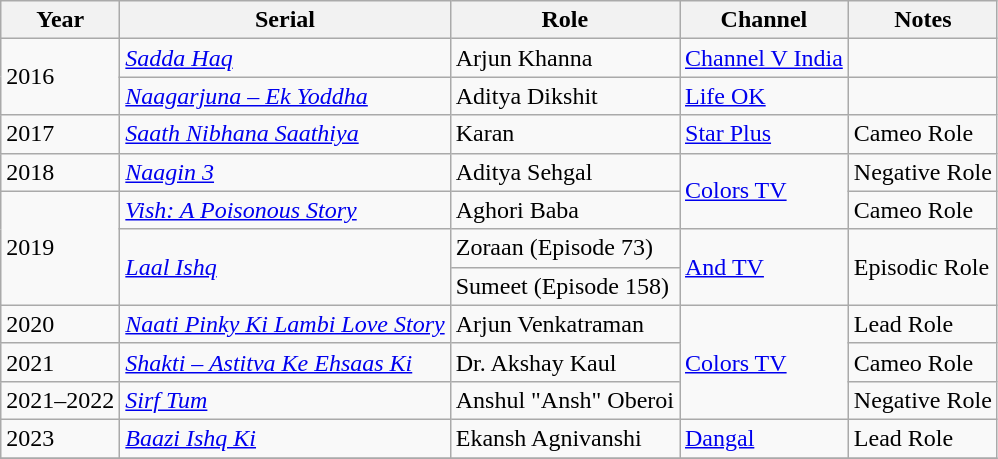<table class="wikitable sortable">
<tr>
<th>Year</th>
<th>Serial</th>
<th>Role</th>
<th>Channel</th>
<th>Notes</th>
</tr>
<tr>
<td rowspan = "2">2016</td>
<td><em><a href='#'>Sadda Haq</a></em></td>
<td>Arjun Khanna</td>
<td><a href='#'>Channel V India</a></td>
<td></td>
</tr>
<tr>
<td><em><a href='#'>Naagarjuna – Ek Yoddha</a></em></td>
<td>Aditya Dikshit</td>
<td><a href='#'>Life OK</a></td>
<td></td>
</tr>
<tr>
<td>2017</td>
<td><em><a href='#'>Saath Nibhana Saathiya</a></em></td>
<td>Karan</td>
<td><a href='#'>Star Plus</a></td>
<td>Cameo Role</td>
</tr>
<tr>
<td rowspan="1">2018</td>
<td><em><a href='#'> Naagin 3</a></em></td>
<td>Aditya Sehgal</td>
<td rowspan = "2"><a href='#'>Colors TV</a></td>
<td>Negative Role</td>
</tr>
<tr>
<td rowspan="3">2019</td>
<td><em><a href='#'>Vish: A Poisonous Story</a></em></td>
<td>Aghori Baba</td>
<td>Cameo Role</td>
</tr>
<tr>
<td rowspan = "2"><em><a href='#'> Laal Ishq</a></em></td>
<td>Zoraan (Episode 73)</td>
<td rowspan = "2"><a href='#'>And TV</a></td>
<td rowspan = "2">Episodic Role</td>
</tr>
<tr>
<td>Sumeet (Episode 158)</td>
</tr>
<tr>
<td>2020</td>
<td><em><a href='#'>Naati Pinky Ki Lambi Love Story</a></em></td>
<td>Arjun Venkatraman</td>
<td rowspan = "3"><a href='#'>Colors TV</a></td>
<td>Lead Role</td>
</tr>
<tr>
<td>2021</td>
<td><em><a href='#'>Shakti – Astitva Ke Ehsaas Ki</a></em></td>
<td>Dr. Akshay Kaul</td>
<td>Cameo Role</td>
</tr>
<tr>
<td>2021–2022</td>
<td><em><a href='#'> Sirf Tum</a></em></td>
<td>Anshul "Ansh" Oberoi</td>
<td>Negative Role</td>
</tr>
<tr>
<td>2023</td>
<td><em><a href='#'>Baazi Ishq Ki</a></em></td>
<td>Ekansh Agnivanshi</td>
<td><a href='#'> Dangal</a></td>
<td>Lead Role</td>
</tr>
<tr>
</tr>
</table>
